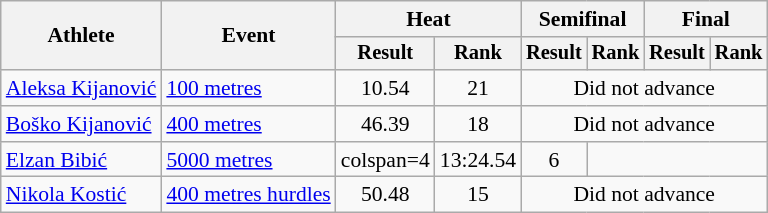<table class=wikitable style=font-size:90%>
<tr>
<th rowspan=2>Athlete</th>
<th rowspan=2>Event</th>
<th colspan=2>Heat</th>
<th colspan=2>Semifinal</th>
<th colspan=2>Final</th>
</tr>
<tr style=font-size:95%>
<th>Result</th>
<th>Rank</th>
<th>Result</th>
<th>Rank</th>
<th>Result</th>
<th>Rank</th>
</tr>
<tr align=center>
<td align=left><a href='#'>Aleksa Kijanović</a></td>
<td align=left><a href='#'>100 metres</a></td>
<td>10.54</td>
<td>21</td>
<td colspan=4>Did not advance</td>
</tr>
<tr align=center>
<td align=left><a href='#'>Boško Kijanović</a></td>
<td align=left><a href='#'>400 metres</a></td>
<td>46.39</td>
<td>18</td>
<td colspan=4>Did not advance</td>
</tr>
<tr align=center>
<td align=left><a href='#'>Elzan Bibić</a></td>
<td align=left><a href='#'>5000 metres</a></td>
<td>colspan=4</td>
<td>13:24.54</td>
<td>6</td>
</tr>
<tr align=center>
<td align=left><a href='#'>Nikola Kostić</a></td>
<td align=left><a href='#'>400 metres hurdles</a></td>
<td>50.48</td>
<td>15</td>
<td colspan=4>Did not advance</td>
</tr>
</table>
